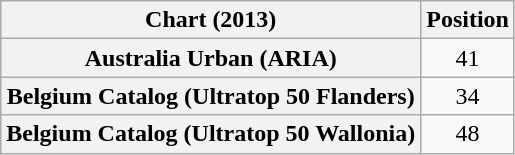<table class="wikitable sortable plainrowheaders" style="text-align:center">
<tr>
<th scope="col">Chart (2013)</th>
<th scope="col">Position</th>
</tr>
<tr>
<th scope="row">Australia Urban (ARIA)</th>
<td style="text-align:center;">41</td>
</tr>
<tr>
<th scope="row">Belgium Catalog (Ultratop 50 Flanders)</th>
<td style="text-align:center;">34</td>
</tr>
<tr>
<th scope="row">Belgium Catalog (Ultratop 50 Wallonia)</th>
<td style="text-align:center;">48</td>
</tr>
</table>
